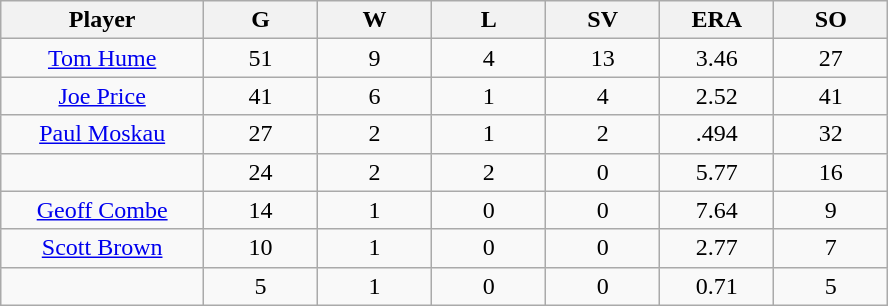<table class="wikitable sortable">
<tr>
<th bgcolor="#DDDDFF" width="16%">Player</th>
<th bgcolor="#DDDDFF" width="9%">G</th>
<th bgcolor="#DDDDFF" width="9%">W</th>
<th bgcolor="#DDDDFF" width="9%">L</th>
<th bgcolor="#DDDDFF" width="9%">SV</th>
<th bgcolor="#DDDDFF" width="9%">ERA</th>
<th bgcolor="#DDDDFF" width="9%">SO</th>
</tr>
<tr align="center">
<td><a href='#'>Tom Hume</a></td>
<td>51</td>
<td>9</td>
<td>4</td>
<td>13</td>
<td>3.46</td>
<td>27</td>
</tr>
<tr align=center>
<td><a href='#'>Joe Price</a></td>
<td>41</td>
<td>6</td>
<td>1</td>
<td>4</td>
<td>2.52</td>
<td>41</td>
</tr>
<tr align=center>
<td><a href='#'>Paul Moskau</a></td>
<td>27</td>
<td>2</td>
<td>1</td>
<td>2</td>
<td>.494</td>
<td>32</td>
</tr>
<tr align=center>
<td></td>
<td>24</td>
<td>2</td>
<td>2</td>
<td>0</td>
<td>5.77</td>
<td>16</td>
</tr>
<tr align="center">
<td><a href='#'>Geoff Combe</a></td>
<td>14</td>
<td>1</td>
<td>0</td>
<td>0</td>
<td>7.64</td>
<td>9</td>
</tr>
<tr align=center>
<td><a href='#'>Scott Brown</a></td>
<td>10</td>
<td>1</td>
<td>0</td>
<td>0</td>
<td>2.77</td>
<td>7</td>
</tr>
<tr align=center>
<td></td>
<td>5</td>
<td>1</td>
<td>0</td>
<td>0</td>
<td>0.71</td>
<td>5</td>
</tr>
</table>
